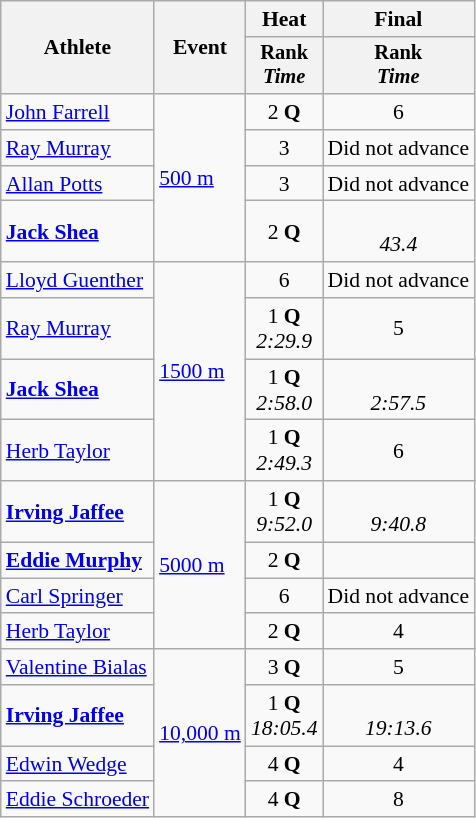<table class=wikitable style=font-size:90%;text-align:center>
<tr>
<th rowspan=2>Athlete</th>
<th rowspan=2>Event</th>
<th>Heat</th>
<th>Final</th>
</tr>
<tr style=font-size:95%>
<th>Rank<br><em>Time</em></th>
<th>Rank<br><em>Time</em></th>
</tr>
<tr>
<td align=left><a href='#'>John Farrell</a></td>
<td align=left rowspan=4><a href='#'>500 m</a></td>
<td>2 <strong>Q</strong></td>
<td>6</td>
</tr>
<tr>
<td align=left><a href='#'>Ray Murray</a></td>
<td>3</td>
<td>Did not advance</td>
</tr>
<tr>
<td align=left><a href='#'>Allan Potts</a></td>
<td>3</td>
<td>Did not advance</td>
</tr>
<tr>
<td align=left><strong><a href='#'>Jack Shea</a></strong></td>
<td>2 <strong>Q</strong></td>
<td><br><em>43.4 </em></td>
</tr>
<tr>
<td align=left><a href='#'>Lloyd Guenther</a></td>
<td align=left rowspan=4><a href='#'>1500 m</a></td>
<td>6</td>
<td>Did not advance</td>
</tr>
<tr>
<td align=left><a href='#'>Ray Murray</a></td>
<td>1 <strong>Q</strong><br><em>2:29.9</em></td>
<td>5</td>
</tr>
<tr>
<td align=left><strong><a href='#'>Jack Shea</a></strong></td>
<td>1 <strong>Q</strong><br><em>2:58.0</em></td>
<td><br><em>2:57.5</em></td>
</tr>
<tr>
<td align=left><a href='#'>Herb Taylor</a></td>
<td>1 <strong>Q</strong><br><em>2:49.3</em></td>
<td>6</td>
</tr>
<tr>
<td align=left><strong><a href='#'>Irving Jaffee</a></strong></td>
<td align=left rowspan=4><a href='#'>5000 m</a></td>
<td>1 <strong>Q</strong><br><em>9:52.0</em></td>
<td><br><em>9:40.8</em></td>
</tr>
<tr>
<td align=left><strong><a href='#'>Eddie Murphy</a></strong></td>
<td>2 <strong>Q</strong></td>
<td></td>
</tr>
<tr>
<td align=left><a href='#'>Carl Springer</a></td>
<td>6</td>
<td>Did not advance</td>
</tr>
<tr>
<td align=left><a href='#'>Herb Taylor</a></td>
<td>2 <strong>Q</strong></td>
<td>4</td>
</tr>
<tr>
<td align=left><a href='#'>Valentine Bialas</a></td>
<td align=left rowspan=4><a href='#'>10,000 m</a></td>
<td>3 <strong>Q</strong></td>
<td>5</td>
</tr>
<tr>
<td align=left><strong><a href='#'>Irving Jaffee</a></strong></td>
<td>1 <strong>Q</strong><br><em>18:05.4</em></td>
<td><br><em>19:13.6</em></td>
</tr>
<tr>
<td align=left><a href='#'>Edwin Wedge</a></td>
<td>4 <strong>Q</strong></td>
<td>4</td>
</tr>
<tr>
<td align=left><a href='#'>Eddie Schroeder</a></td>
<td>4 <strong>Q</strong></td>
<td>8</td>
</tr>
</table>
